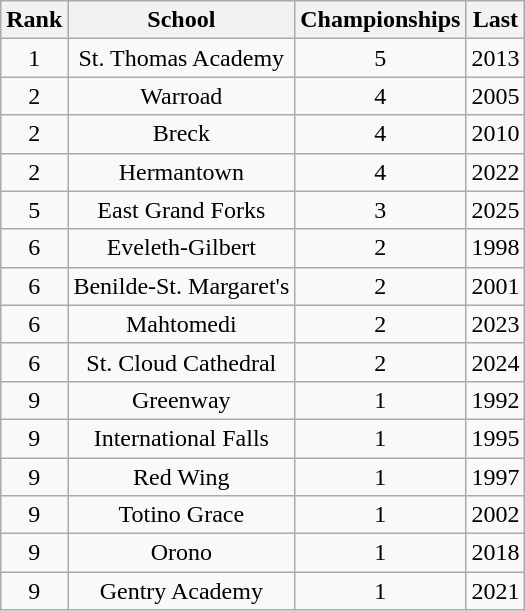<table class="wikitable plainrowheaders sortable" style="text-align:center;" border="1">
<tr>
<th scope="col">Rank</th>
<th scope="col">School</th>
<th scope="col">Championships</th>
<th scope="col">Last</th>
</tr>
<tr>
<td>1</td>
<td>St. Thomas Academy</td>
<td>5</td>
<td>2013</td>
</tr>
<tr>
<td>2</td>
<td>Warroad</td>
<td>4</td>
<td>2005</td>
</tr>
<tr>
<td>2</td>
<td>Breck</td>
<td>4</td>
<td>2010</td>
</tr>
<tr>
<td>2</td>
<td>Hermantown</td>
<td>4</td>
<td>2022</td>
</tr>
<tr>
<td>5</td>
<td>East Grand Forks</td>
<td>3</td>
<td>2025</td>
</tr>
<tr>
<td>6</td>
<td>Eveleth-Gilbert</td>
<td>2</td>
<td>1998</td>
</tr>
<tr>
<td>6</td>
<td>Benilde-St. Margaret's</td>
<td>2</td>
<td>2001</td>
</tr>
<tr>
<td>6</td>
<td>Mahtomedi</td>
<td>2</td>
<td>2023</td>
</tr>
<tr>
<td>6</td>
<td>St. Cloud Cathedral</td>
<td>2</td>
<td>2024</td>
</tr>
<tr>
<td>9</td>
<td>Greenway</td>
<td>1</td>
<td>1992</td>
</tr>
<tr>
<td>9</td>
<td>International Falls</td>
<td>1</td>
<td>1995</td>
</tr>
<tr>
<td>9</td>
<td>Red Wing</td>
<td>1</td>
<td>1997</td>
</tr>
<tr>
<td>9</td>
<td>Totino Grace</td>
<td>1</td>
<td>2002</td>
</tr>
<tr>
<td>9</td>
<td>Orono</td>
<td>1</td>
<td>2018</td>
</tr>
<tr>
<td>9</td>
<td>Gentry Academy</td>
<td>1</td>
<td>2021</td>
</tr>
</table>
